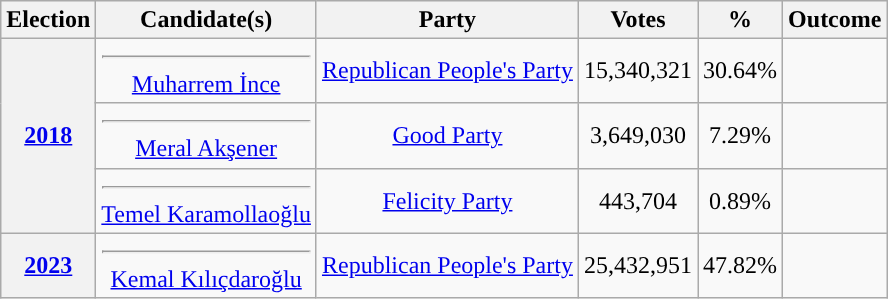<table class="wikitable" style="text-align: center; border:none">
<tr>
</tr>
<tr>
<th>Election</th>
<th>Candidate(s)</th>
<th>Party</th>
<th>Votes</th>
<th>%</th>
<th>Outcome</th>
</tr>
<tr>
<th rowspan=3><strong><a href='#'>2018</a></strong></th>
<td><hr><a href='#'>Muharrem İnce</a></td>
<td><a href='#'>Republican People's Party</a></td>
<td>15,340,321</td>
<td>30.64%</td>
<td></td>
</tr>
<tr>
<td><hr><a href='#'>Meral Akşener</a></td>
<td><a href='#'>Good Party</a></td>
<td>3,649,030</td>
<td>7.29%</td>
<td></td>
</tr>
<tr>
<td><hr><a href='#'>Temel Karamollaoğlu</a></td>
<td><a href='#'>Felicity Party</a></td>
<td>443,704</td>
<td>0.89%</td>
<td></td>
</tr>
<tr>
<th><strong><a href='#'>2023</a></strong></th>
<td><hr><a href='#'>Kemal Kılıçdaroğlu</a></td>
<td><a href='#'>Republican People's Party</a></td>
<td>25,432,951</td>
<td>47.82%</td>
<td></td>
</tr>
</table>
